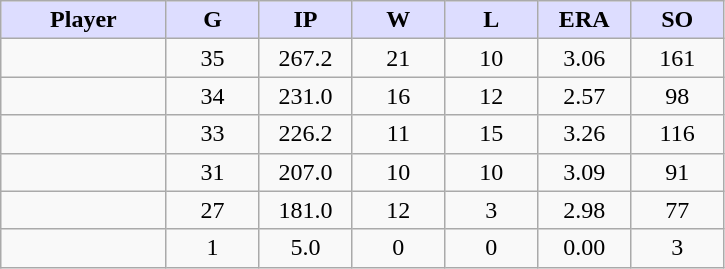<table class="wikitable sortable">
<tr>
<th style="background:#ddf; width:16%;">Player</th>
<th style="background:#ddf; width:9%;">G</th>
<th style="background:#ddf; width:9%;">IP</th>
<th style="background:#ddf; width:9%;">W</th>
<th style="background:#ddf; width:9%;">L</th>
<th style="background:#ddf; width:9%;">ERA</th>
<th style="background:#ddf; width:9%;">SO</th>
</tr>
<tr style="text-align:center;">
<td></td>
<td>35</td>
<td>267.2</td>
<td>21</td>
<td>10</td>
<td>3.06</td>
<td>161</td>
</tr>
<tr style="text-align:center;">
<td></td>
<td>34</td>
<td>231.0</td>
<td>16</td>
<td>12</td>
<td>2.57</td>
<td>98</td>
</tr>
<tr style="text-align:center;">
<td></td>
<td>33</td>
<td>226.2</td>
<td>11</td>
<td>15</td>
<td>3.26</td>
<td>116</td>
</tr>
<tr style="text-align:center;">
<td></td>
<td>31</td>
<td>207.0</td>
<td>10</td>
<td>10</td>
<td>3.09</td>
<td>91</td>
</tr>
<tr style="text-align:center;">
<td></td>
<td>27</td>
<td>181.0</td>
<td>12</td>
<td>3</td>
<td>2.98</td>
<td>77</td>
</tr>
<tr style="text-align:center;">
<td></td>
<td>1</td>
<td>5.0</td>
<td>0</td>
<td>0</td>
<td>0.00</td>
<td>3</td>
</tr>
</table>
